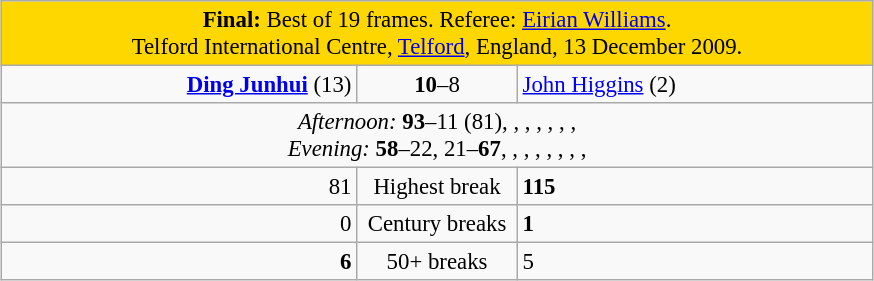<table class="wikitable" style="font-size: 95%; margin: 1em auto 1em auto;">
<tr>
<td colspan="3" align="center" bgcolor="#ffd700"><strong>Final:</strong> Best of 19 frames. Referee: <a href='#'>Eirian Williams</a>.<br>Telford International Centre, <a href='#'>Telford</a>, England, 13 December 2009.</td>
</tr>
<tr>
<td width="230" align="right"><strong><a href='#'>Ding Junhui</a></strong> (13)<br></td>
<td width="100" align="center"><strong>10</strong>–8</td>
<td width="230"><a href='#'>John Higgins</a> (2)<br></td>
</tr>
<tr>
<td colspan="3" align="center" style="font-size: 100%"><em>Afternoon:</em> <strong>93</strong>–11 (81), , , , , , ,  <br><em>Evening:</em> <strong>58</strong>–22, 21–<strong>67</strong>, , , , , , , , </td>
</tr>
<tr>
<td align="right">81</td>
<td align="center">Highest break</td>
<td align="left"><strong>115</strong></td>
</tr>
<tr>
<td align="right">0</td>
<td align="center">Century breaks</td>
<td align="left"><strong>1</strong></td>
</tr>
<tr>
<td align="right"><strong>6</strong></td>
<td align="center">50+ breaks</td>
<td align="left">5</td>
</tr>
</table>
